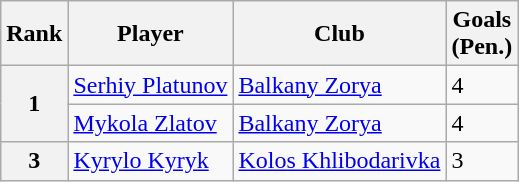<table class="wikitable">
<tr>
<th>Rank</th>
<th>Player</th>
<th>Club</th>
<th>Goals<br>(Pen.)</th>
</tr>
<tr>
<th rowspan=2>1</th>
<td align="left"> <a href='#'>Serhiy Platunov</a></td>
<td align="left"><a href='#'>Balkany Zorya</a></td>
<td>4</td>
</tr>
<tr>
<td align="left"> <a href='#'>Mykola Zlatov</a></td>
<td align="left"><a href='#'>Balkany Zorya</a></td>
<td>4</td>
</tr>
<tr>
<th>3</th>
<td align="left"> <a href='#'>Kyrylo Kyryk</a></td>
<td align="left"><a href='#'>Kolos Khlibodarivka</a></td>
<td>3</td>
</tr>
</table>
